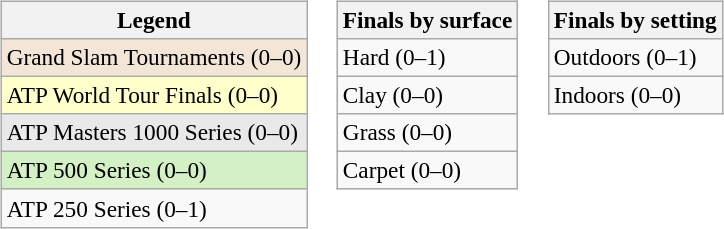<table>
<tr valign=top>
<td><br><table class=wikitable style=font-size:97%>
<tr>
<th>Legend</th>
</tr>
<tr style="background:#f3e6d7;">
<td>Grand Slam Tournaments (0–0)</td>
</tr>
<tr style="background:#ffc;">
<td>ATP World Tour Finals (0–0)</td>
</tr>
<tr style="background:#e9e9e9;">
<td>ATP Masters 1000 Series (0–0)</td>
</tr>
<tr style="background:#d4f1c5;">
<td>ATP 500 Series (0–0)</td>
</tr>
<tr>
<td>ATP 250 Series (0–1)</td>
</tr>
</table>
</td>
<td><br><table class=wikitable style=font-size:97%>
<tr>
<th>Finals by surface</th>
</tr>
<tr>
<td>Hard (0–1)</td>
</tr>
<tr>
<td>Clay (0–0)</td>
</tr>
<tr>
<td>Grass (0–0)</td>
</tr>
<tr>
<td>Carpet (0–0)</td>
</tr>
</table>
</td>
<td><br><table class=wikitable style=font-size:97%>
<tr>
<th>Finals by setting</th>
</tr>
<tr>
<td>Outdoors (0–1)</td>
</tr>
<tr>
<td>Indoors (0–0)</td>
</tr>
</table>
</td>
</tr>
</table>
